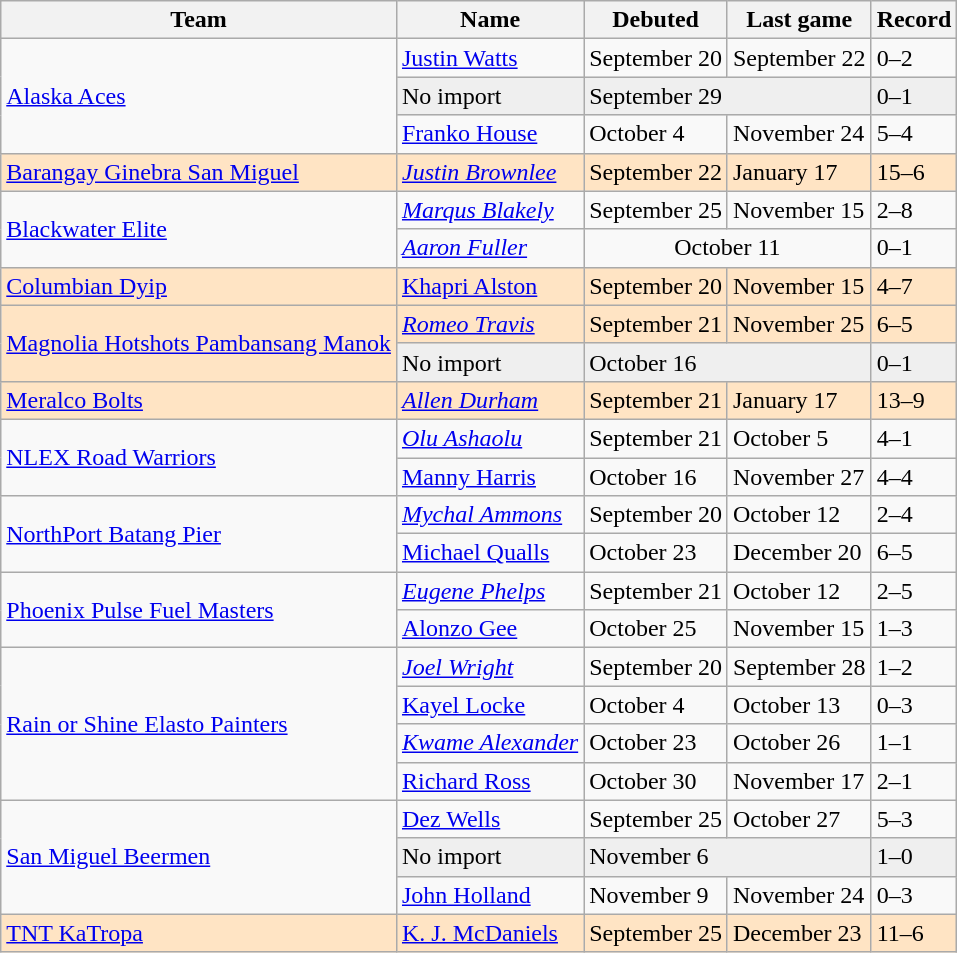<table class="wikitable">
<tr>
<th>Team</th>
<th>Name</th>
<th>Debuted</th>
<th>Last game</th>
<th>Record</th>
</tr>
<tr>
<td rowspan=3><a href='#'>Alaska Aces</a></td>
<td> <a href='#'>Justin Watts</a></td>
<td>September 20 </td>
<td>September 22 </td>
<td>0–2</td>
</tr>
<tr bgcolor=#efefef>
<td>No import</td>
<td colspan="2">September 29 </td>
<td>0–1</td>
</tr>
<tr>
<td> <a href='#'>Franko House</a></td>
<td>October 4 </td>
<td>November 24 </td>
<td>5–4</td>
</tr>
<tr bgcolor=#FFE4C4>
<td><a href='#'>Barangay Ginebra San Miguel</a></td>
<td> <em><a href='#'>Justin Brownlee</a></em></td>
<td>September 22 </td>
<td>January 17 </td>
<td>15–6</td>
</tr>
<tr>
<td rowspan=2><a href='#'>Blackwater Elite</a></td>
<td> <em><a href='#'>Marqus Blakely</a></em></td>
<td>September 25 </td>
<td>November 15 </td>
<td>2–8</td>
</tr>
<tr>
<td> <em><a href='#'>Aaron Fuller</a></em></td>
<td align=center colspan=2>October 11 </td>
<td>0–1</td>
</tr>
<tr bgcolor=#FFE4C4>
<td><a href='#'>Columbian Dyip</a></td>
<td> <a href='#'>Khapri Alston</a></td>
<td>September 20 </td>
<td>November 15 </td>
<td>4–7</td>
</tr>
<tr bgcolor=#FFE4C4>
<td rowspan=2><a href='#'>Magnolia Hotshots Pambansang Manok</a></td>
<td> <em><a href='#'>Romeo Travis</a></em></td>
<td>September 21 </td>
<td>November 25 </td>
<td>6–5</td>
</tr>
<tr bgcolor=#efefef>
<td>No import</td>
<td colspan="2">October 16 </td>
<td>0–1</td>
</tr>
<tr bgcolor=#FFE4C4>
<td><a href='#'>Meralco Bolts</a></td>
<td> <em><a href='#'>Allen Durham</a></em></td>
<td>September 21 </td>
<td>January 17 </td>
<td>13–9</td>
</tr>
<tr>
<td rowspan=2><a href='#'>NLEX Road Warriors</a></td>
<td> <em><a href='#'>Olu Ashaolu</a></em></td>
<td>September 21 </td>
<td>October 5 </td>
<td>4–1</td>
</tr>
<tr>
<td> <a href='#'>Manny Harris</a></td>
<td>October 16 </td>
<td>November 27 </td>
<td>4–4</td>
</tr>
<tr>
<td rowspan=2><a href='#'>NorthPort Batang Pier</a></td>
<td> <em><a href='#'>Mychal Ammons</a></em></td>
<td>September 20 </td>
<td>October 12 </td>
<td>2–4</td>
</tr>
<tr>
<td> <a href='#'>Michael Qualls</a></td>
<td>October 23 </td>
<td>December 20 </td>
<td>6–5</td>
</tr>
<tr>
<td rowspan=2><a href='#'>Phoenix Pulse Fuel Masters</a></td>
<td> <em><a href='#'>Eugene Phelps</a></em></td>
<td>September 21 </td>
<td>October 12 </td>
<td>2–5</td>
</tr>
<tr>
<td> <a href='#'>Alonzo Gee</a></td>
<td>October 25 </td>
<td>November 15 </td>
<td>1–3</td>
</tr>
<tr>
<td rowspan=4><a href='#'>Rain or Shine Elasto Painters</a></td>
<td> <em><a href='#'>Joel Wright</a></em></td>
<td>September 20 </td>
<td>September 28 </td>
<td>1–2</td>
</tr>
<tr>
<td> <a href='#'>Kayel Locke</a></td>
<td>October 4 </td>
<td>October 13 </td>
<td>0–3</td>
</tr>
<tr>
<td> <em><a href='#'>Kwame Alexander</a></em></td>
<td>October 23 </td>
<td>October 26 </td>
<td>1–1</td>
</tr>
<tr>
<td> <a href='#'>Richard Ross</a></td>
<td>October 30 </td>
<td>November 17 </td>
<td>2–1</td>
</tr>
<tr>
<td rowspan=3><a href='#'>San Miguel Beermen</a></td>
<td> <a href='#'>Dez Wells</a></td>
<td>September 25 </td>
<td>October 27 </td>
<td>5–3</td>
</tr>
<tr bgcolor=#efefef>
<td>No import</td>
<td colspan="2">November 6 </td>
<td>1–0</td>
</tr>
<tr>
<td> <a href='#'>John Holland</a></td>
<td>November 9 </td>
<td>November 24 </td>
<td>0–3</td>
</tr>
<tr bgcolor=#FFE4C4>
<td><a href='#'>TNT KaTropa</a></td>
<td> <a href='#'>K. J. McDaniels</a></td>
<td>September 25 </td>
<td>December 23 </td>
<td>11–6</td>
</tr>
</table>
